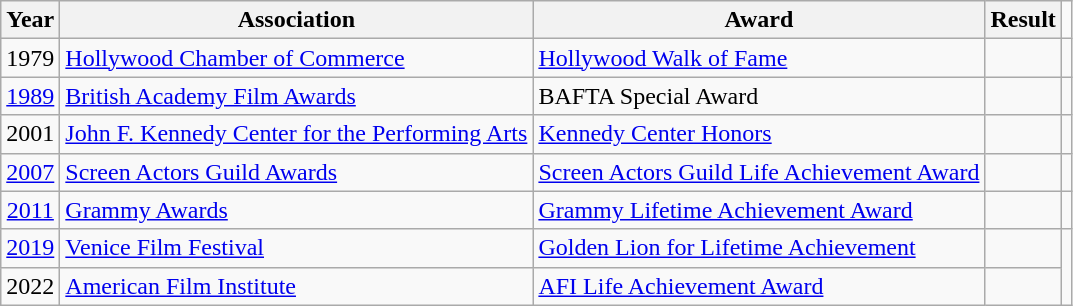<table class="wikitable">
<tr>
<th>Year</th>
<th>Association</th>
<th>Award</th>
<th>Result</th>
</tr>
<tr>
<td style="text-align:center;">1979</td>
<td><a href='#'>Hollywood Chamber of Commerce</a></td>
<td><a href='#'>Hollywood Walk of Fame</a></td>
<td></td>
<td></td>
</tr>
<tr>
<td style="text-align:center;"><a href='#'>1989</a></td>
<td><a href='#'>British Academy Film Awards</a></td>
<td>BAFTA Special Award</td>
<td></td>
<td></td>
</tr>
<tr>
<td style="text-align:center;">2001</td>
<td><a href='#'>John F. Kennedy Center for the Performing Arts</a></td>
<td><a href='#'>Kennedy Center Honors</a></td>
<td></td>
<td></td>
</tr>
<tr>
<td style="text-align:center;"><a href='#'>2007</a></td>
<td><a href='#'>Screen Actors Guild Awards</a></td>
<td><a href='#'>Screen Actors Guild Life Achievement Award</a></td>
<td></td>
<td></td>
</tr>
<tr>
<td style="text-align:center;"><a href='#'>2011</a></td>
<td><a href='#'>Grammy Awards</a></td>
<td><a href='#'>Grammy Lifetime Achievement Award</a></td>
<td></td>
<td></td>
</tr>
<tr>
<td style="text-align:center;"><a href='#'>2019</a></td>
<td><a href='#'>Venice Film Festival</a></td>
<td><a href='#'>Golden Lion for Lifetime Achievement</a></td>
<td></td>
</tr>
<tr>
<td style="text-align:center;">2022</td>
<td><a href='#'>American Film Institute</a></td>
<td><a href='#'>AFI Life Achievement Award</a></td>
<td></td>
</tr>
</table>
